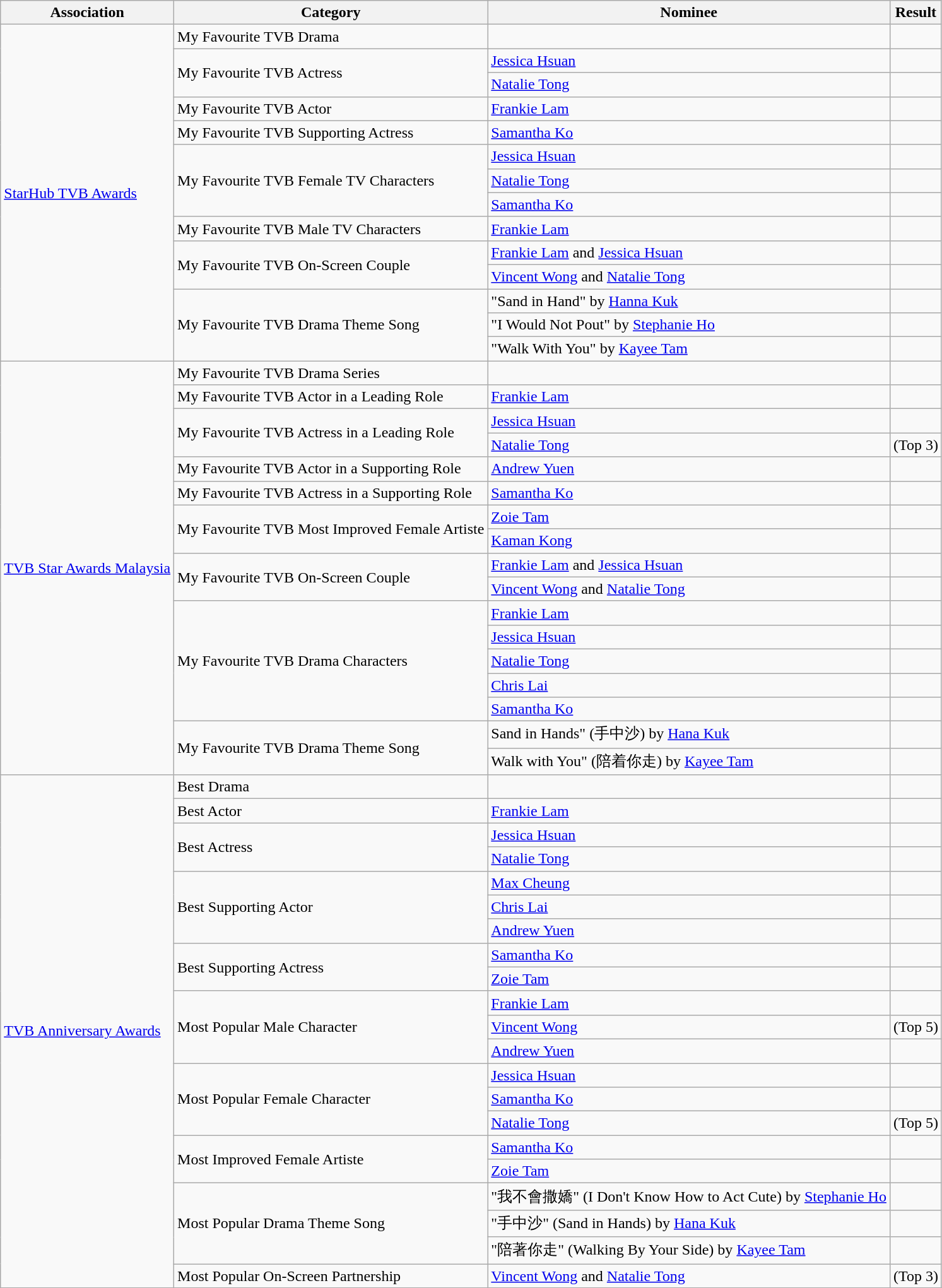<table class="wikitable sortable">
<tr>
<th>Association</th>
<th>Category</th>
<th>Nominee</th>
<th>Result</th>
</tr>
<tr>
<td rowspan=14><a href='#'>StarHub TVB Awards</a></td>
<td>My Favourite TVB Drama</td>
<td></td>
<td></td>
</tr>
<tr>
<td rowspan=2>My Favourite TVB Actress</td>
<td><a href='#'>Jessica Hsuan</a></td>
<td></td>
</tr>
<tr>
<td><a href='#'>Natalie Tong</a></td>
<td></td>
</tr>
<tr>
<td>My Favourite TVB Actor</td>
<td><a href='#'>Frankie Lam</a></td>
<td></td>
</tr>
<tr>
<td>My Favourite TVB Supporting Actress</td>
<td><a href='#'>Samantha Ko</a></td>
<td></td>
</tr>
<tr>
<td rowspan=3>My Favourite TVB Female TV Characters</td>
<td><a href='#'>Jessica Hsuan</a></td>
<td></td>
</tr>
<tr>
<td><a href='#'>Natalie Tong</a></td>
<td></td>
</tr>
<tr>
<td><a href='#'>Samantha Ko</a></td>
<td></td>
</tr>
<tr>
<td>My Favourite TVB Male TV Characters</td>
<td><a href='#'>Frankie Lam</a></td>
<td></td>
</tr>
<tr>
<td rowspan=2>My Favourite TVB On-Screen Couple</td>
<td><a href='#'>Frankie Lam</a> and <a href='#'>Jessica Hsuan</a></td>
<td></td>
</tr>
<tr>
<td><a href='#'>Vincent Wong</a> and <a href='#'>Natalie Tong</a></td>
<td></td>
</tr>
<tr>
<td rowspan=3>My Favourite TVB Drama Theme Song</td>
<td>"Sand in Hand" by <a href='#'>Hanna Kuk</a></td>
<td></td>
</tr>
<tr>
<td>"I Would Not Pout" by <a href='#'>Stephanie Ho</a></td>
<td></td>
</tr>
<tr>
<td>"Walk With You" by <a href='#'>Kayee Tam</a></td>
<td></td>
</tr>
<tr>
<td rowspan=17><a href='#'>TVB Star Awards Malaysia</a></td>
<td>My Favourite TVB Drama Series</td>
<td></td>
<td></td>
</tr>
<tr>
<td>My Favourite TVB Actor in a Leading Role</td>
<td><a href='#'>Frankie Lam</a></td>
<td></td>
</tr>
<tr>
<td rowspan=2>My Favourite TVB Actress in a Leading Role</td>
<td><a href='#'>Jessica Hsuan</a></td>
<td></td>
</tr>
<tr>
<td><a href='#'>Natalie Tong</a></td>
<td> (Top 3)</td>
</tr>
<tr>
<td>My Favourite TVB Actor in a Supporting Role</td>
<td><a href='#'>Andrew Yuen</a></td>
<td></td>
</tr>
<tr>
<td>My Favourite TVB Actress in a Supporting Role</td>
<td><a href='#'>Samantha Ko</a></td>
<td></td>
</tr>
<tr>
<td rowspan=2>My Favourite TVB Most Improved Female Artiste</td>
<td><a href='#'>Zoie Tam</a></td>
<td></td>
</tr>
<tr>
<td><a href='#'>Kaman Kong</a></td>
<td></td>
</tr>
<tr>
<td rowspan=2>My Favourite TVB On-Screen Couple</td>
<td><a href='#'>Frankie Lam</a> and <a href='#'>Jessica Hsuan</a></td>
<td></td>
</tr>
<tr>
<td><a href='#'>Vincent Wong</a> and <a href='#'>Natalie Tong</a></td>
<td></td>
</tr>
<tr>
<td rowspan=5>My Favourite TVB Drama Characters</td>
<td><a href='#'>Frankie Lam</a></td>
<td></td>
</tr>
<tr>
<td><a href='#'>Jessica Hsuan</a></td>
<td></td>
</tr>
<tr>
<td><a href='#'>Natalie Tong</a></td>
<td></td>
</tr>
<tr>
<td><a href='#'>Chris Lai</a></td>
<td></td>
</tr>
<tr>
<td><a href='#'>Samantha Ko</a></td>
<td></td>
</tr>
<tr>
<td rowspan=2>My Favourite TVB Drama Theme Song</td>
<td>Sand in Hands" (手中沙) by <a href='#'>Hana Kuk</a></td>
<td></td>
</tr>
<tr>
<td>Walk with You" (陪着你走) by <a href='#'>Kayee Tam</a></td>
<td></td>
</tr>
<tr>
<td rowspan=21><a href='#'>TVB Anniversary Awards</a></td>
<td>Best Drama</td>
<td></td>
<td></td>
</tr>
<tr>
<td>Best Actor</td>
<td><a href='#'>Frankie Lam</a></td>
<td></td>
</tr>
<tr>
<td rowspan=2>Best Actress</td>
<td><a href='#'>Jessica Hsuan</a></td>
<td></td>
</tr>
<tr>
<td><a href='#'>Natalie Tong</a></td>
<td></td>
</tr>
<tr>
<td rowspan=3>Best Supporting Actor</td>
<td><a href='#'>Max Cheung</a></td>
<td></td>
</tr>
<tr>
<td><a href='#'>Chris Lai</a></td>
<td></td>
</tr>
<tr>
<td><a href='#'>Andrew Yuen</a></td>
<td></td>
</tr>
<tr>
<td rowspan=2>Best Supporting Actress</td>
<td><a href='#'>Samantha Ko</a></td>
<td></td>
</tr>
<tr>
<td><a href='#'>Zoie Tam</a></td>
<td></td>
</tr>
<tr>
<td rowspan=3>Most Popular Male Character</td>
<td><a href='#'>Frankie Lam</a></td>
<td></td>
</tr>
<tr>
<td><a href='#'>Vincent Wong</a></td>
<td> (Top 5)</td>
</tr>
<tr>
<td><a href='#'>Andrew Yuen</a></td>
<td></td>
</tr>
<tr>
<td rowspan=3>Most Popular Female Character</td>
<td><a href='#'>Jessica Hsuan</a></td>
<td></td>
</tr>
<tr>
<td><a href='#'>Samantha Ko</a></td>
<td></td>
</tr>
<tr>
<td><a href='#'>Natalie Tong</a></td>
<td> (Top 5)</td>
</tr>
<tr>
<td rowspan=2>Most Improved Female Artiste</td>
<td><a href='#'>Samantha Ko</a></td>
<td></td>
</tr>
<tr>
<td><a href='#'>Zoie Tam</a></td>
<td></td>
</tr>
<tr>
<td rowspan=3>Most Popular Drama Theme Song</td>
<td>"我不會撒嬌" (I Don't Know How to Act Cute) by <a href='#'>Stephanie Ho</a></td>
<td></td>
</tr>
<tr>
<td>"手中沙" (Sand in Hands) by <a href='#'>Hana Kuk</a></td>
<td></td>
</tr>
<tr>
<td>"陪著你走" (Walking By Your Side) by <a href='#'>Kayee Tam</a></td>
<td></td>
</tr>
<tr>
<td>Most Popular On-Screen Partnership</td>
<td><a href='#'>Vincent Wong</a> and <a href='#'>Natalie Tong</a></td>
<td> (Top 3)</td>
</tr>
<tr>
</tr>
</table>
